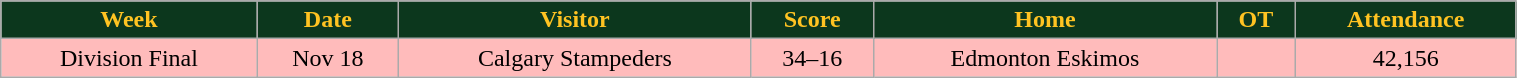<table class="wikitable" width="80%">
<tr align="center" style="background:#0C371D;color:#ffc322;">
<td><strong>Week</strong></td>
<td><strong>Date</strong></td>
<td><strong>Visitor</strong></td>
<td><strong>Score</strong></td>
<td><strong>Home</strong></td>
<td><strong>OT</strong></td>
<td><strong>Attendance</strong></td>
</tr>
<tr align="center" bgcolor="#ffbbbb">
<td>Division Final</td>
<td>Nov 18</td>
<td>Calgary Stampeders</td>
<td>34–16</td>
<td>Edmonton Eskimos</td>
<td></td>
<td>42,156</td>
</tr>
</table>
